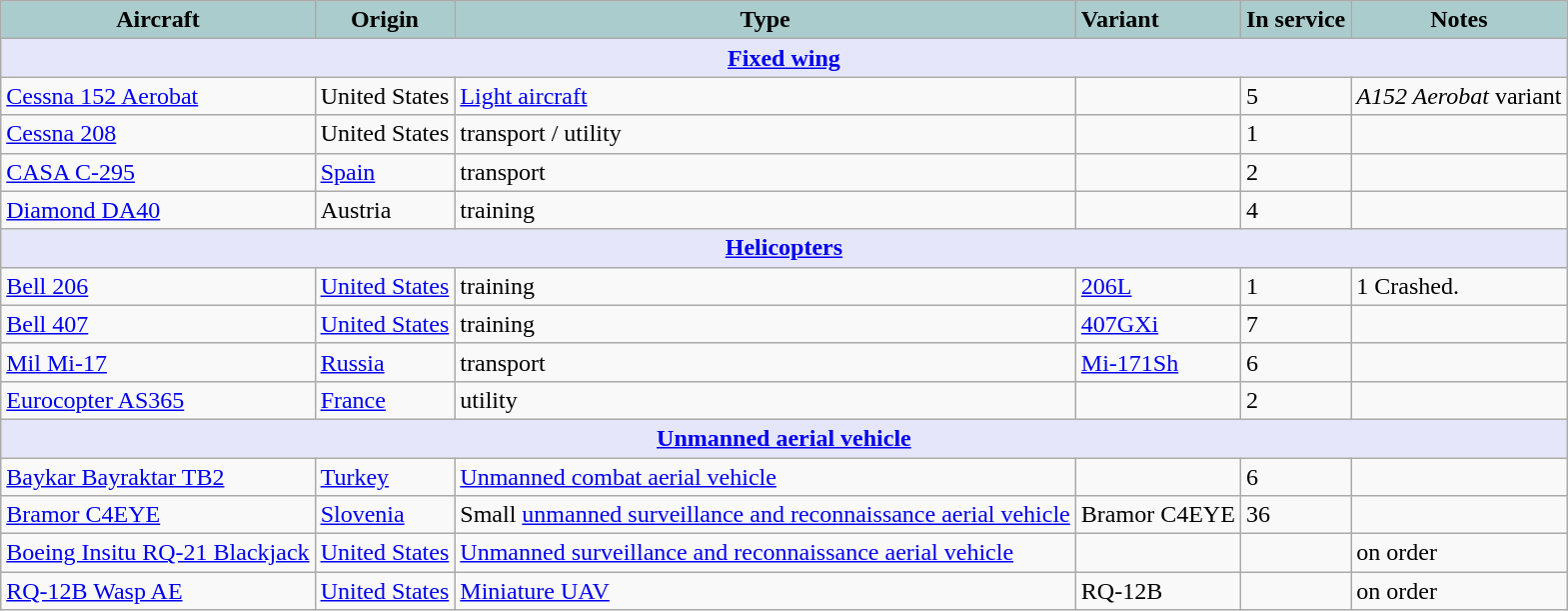<table class="wikitable">
<tr>
<th style="text-align:center; background:#acc;">Aircraft</th>
<th style="text-align: center; background:#acc;">Origin</th>
<th style="text-align:l center; background:#acc;">Type</th>
<th style="text-align:left; background:#acc;">Variant</th>
<th style="text-align:center; background:#acc;">In service</th>
<th style="text-align: center; background:#acc;">Notes</th>
</tr>
<tr>
<th style="align: center; background: lavender;" colspan="6"><a href='#'>Fixed wing</a></th>
</tr>
<tr>
<td><a href='#'>Cessna 152 Aerobat</a></td>
<td>United States</td>
<td><a href='#'>Light aircraft</a></td>
<td></td>
<td>5</td>
<td><em>A152 Aerobat</em> variant</td>
</tr>
<tr>
<td><a href='#'>Cessna 208</a></td>
<td>United States</td>
<td>transport / utility</td>
<td></td>
<td>1</td>
<td></td>
</tr>
<tr>
<td><a href='#'>CASA C-295</a></td>
<td><a href='#'>Spain</a></td>
<td>transport</td>
<td></td>
<td>2</td>
<td></td>
</tr>
<tr>
<td><a href='#'>Diamond DA40</a></td>
<td>Austria</td>
<td>training</td>
<td></td>
<td>4</td>
<td></td>
</tr>
<tr>
<th style="align: center; background: lavender;" colspan="6"><a href='#'>Helicopters</a></th>
</tr>
<tr>
<td><a href='#'>Bell 206</a></td>
<td><a href='#'>United States</a></td>
<td>training</td>
<td><a href='#'>206L</a></td>
<td>1</td>
<td>1 Crashed.</td>
</tr>
<tr>
<td><a href='#'>Bell 407</a></td>
<td><a href='#'>United States</a></td>
<td>training</td>
<td><a href='#'>407GXi</a></td>
<td>7 </td>
<td></td>
</tr>
<tr>
<td><a href='#'>Mil Mi-17</a></td>
<td><a href='#'>Russia</a></td>
<td>transport</td>
<td><a href='#'>Mi-171Sh</a></td>
<td>6</td>
<td></td>
</tr>
<tr>
<td><a href='#'>Eurocopter AS365</a></td>
<td><a href='#'>France</a></td>
<td>utility</td>
<td></td>
<td>2 </td>
<td></td>
</tr>
<tr>
<th style="align: center; background: lavender;" colspan="6"><a href='#'>Unmanned aerial vehicle</a></th>
</tr>
<tr>
<td><a href='#'>Baykar Bayraktar TB2</a></td>
<td><a href='#'>Turkey</a></td>
<td><a href='#'>Unmanned combat aerial vehicle</a></td>
<td></td>
<td>6</td>
<td></td>
</tr>
<tr>
<td><a href='#'>Bramor C4EYE</a></td>
<td><a href='#'>Slovenia</a></td>
<td>Small <a href='#'>unmanned surveillance and reconnaissance aerial vehicle</a></td>
<td>Bramor C4EYE</td>
<td>36</td>
<td></td>
</tr>
<tr>
<td><a href='#'>Boeing Insitu RQ-21 Blackjack</a></td>
<td><a href='#'>United States</a></td>
<td><a href='#'>Unmanned surveillance and reconnaissance aerial vehicle</a></td>
<td></td>
<td></td>
<td>on order</td>
</tr>
<tr>
<td><a href='#'>RQ-12B Wasp AE</a></td>
<td><a href='#'>United States</a></td>
<td><a href='#'>Miniature UAV</a></td>
<td>RQ-12B</td>
<td></td>
<td>on order</td>
</tr>
</table>
